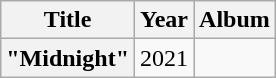<table class="wikitable plainrowheaders" style="text-align:center;">
<tr>
<th scope="col" rowspan="1">Title</th>
<th scope="col" rowspan="1">Year</th>
<th scope="col" rowspan="1">Album</th>
</tr>
<tr>
<th scope="row">"Midnight"<br></th>
<td>2021</td>
<td></td>
</tr>
</table>
